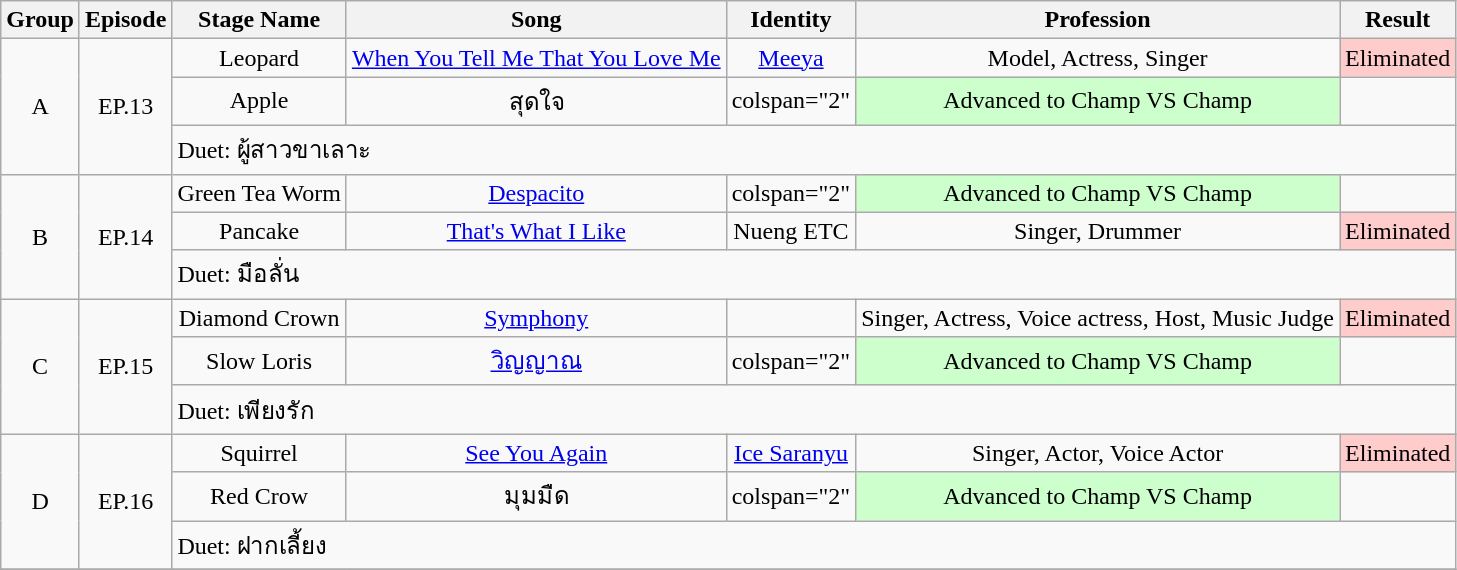<table class="wikitable">
<tr>
<th>Group</th>
<th>Episode</th>
<th>Stage Name</th>
<th>Song</th>
<th>Identity</th>
<th>Profession</th>
<th>Result</th>
</tr>
<tr>
<td align="center" rowspan="3">A</td>
<td rowspan="3" align="center">EP.13</td>
<td align="center">Leopard</td>
<td align="center"><a href='#'>When You Tell Me That You Love Me</a></td>
<td align="center"><a href='#'>Meeya</a></td>
<td align="center">Model, Actress, Singer</td>
<td style="text-align:center; background:#ffcccc;">Eliminated</td>
</tr>
<tr>
<td align="center">Apple</td>
<td align="center">สุดใจ</td>
<td>colspan="2"  </td>
<td style="text-align:center; background:#ccffcc;">Advanced to Champ VS Champ</td>
</tr>
<tr>
<td colspan="5">Duet: ผู้สาวขาเลาะ</td>
</tr>
<tr>
<td align="center" rowspan="3">B</td>
<td rowspan="3" align="center">EP.14</td>
<td align="center">Green Tea Worm</td>
<td align="center"><a href='#'>Despacito</a></td>
<td>colspan="2"  </td>
<td style="text-align:center; background:#ccffcc;">Advanced to Champ VS Champ</td>
</tr>
<tr>
<td align="center">Pancake</td>
<td align="center"><a href='#'>That's What I Like</a></td>
<td align="center">Nueng ETC</td>
<td align="center">Singer, Drummer</td>
<td style="text-align:center; background:#ffcccc;">Eliminated</td>
</tr>
<tr>
<td colspan="5">Duet: มือลั่น</td>
</tr>
<tr>
<td align="center" rowspan="3">C</td>
<td rowspan="3" align="center">EP.15</td>
<td align="center">Diamond Crown</td>
<td align="center"><a href='#'>Symphony</a></td>
<td align="center"></td>
<td align="center">Singer, Actress, Voice actress, Host, Music Judge</td>
<td style="text-align:center; background:#ffcccc;">Eliminated</td>
</tr>
<tr>
<td align="center">Slow Loris</td>
<td align="center"><a href='#'>วิญญาณ</a></td>
<td>colspan="2"  </td>
<td style="text-align:center; background:#ccffcc;">Advanced to Champ VS Champ</td>
</tr>
<tr>
<td colspan="5">Duet: เพียงรัก</td>
</tr>
<tr>
<td align="center" rowspan="3">D</td>
<td rowspan="3" align="center">EP.16</td>
<td align="center">Squirrel</td>
<td align="center"><a href='#'>See You Again</a></td>
<td align="center"><a href='#'>Ice Saranyu</a></td>
<td align="center">Singer, Actor, Voice Actor</td>
<td style="text-align:center; background:#ffcccc;">Eliminated</td>
</tr>
<tr>
<td align="center">Red Crow</td>
<td align="center">มุมมืด</td>
<td>colspan="2"  </td>
<td style="text-align:center; background:#ccffcc;">Advanced to Champ VS Champ</td>
</tr>
<tr>
<td colspan="5">Duet: ฝากเลี้ยง</td>
</tr>
<tr>
</tr>
</table>
